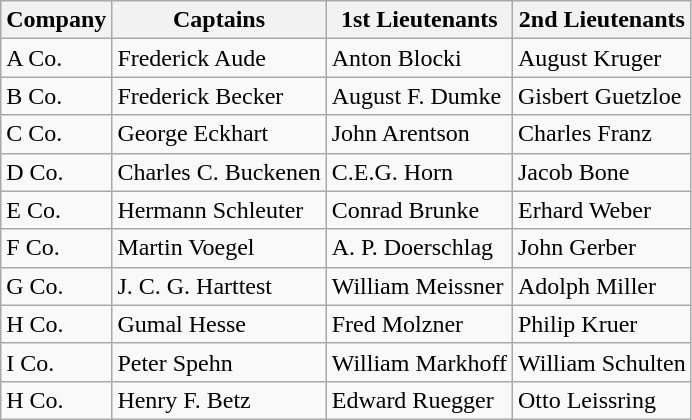<table class="wikitable">
<tr>
<th>Company</th>
<th>Captains</th>
<th>1st Lieutenants</th>
<th>2nd Lieutenants</th>
</tr>
<tr>
<td>A Co.</td>
<td>Frederick Aude</td>
<td>Anton Blocki</td>
<td>August Kruger</td>
</tr>
<tr>
<td>B Co.</td>
<td>Frederick Becker</td>
<td>August F. Dumke</td>
<td>Gisbert Guetzloe</td>
</tr>
<tr>
<td>C Co.</td>
<td>George Eckhart</td>
<td>John Arentson</td>
<td>Charles Franz</td>
</tr>
<tr>
<td>D Co.</td>
<td>Charles C. Buckenen</td>
<td>C.E.G. Horn</td>
<td>Jacob Bone</td>
</tr>
<tr>
<td>E Co.</td>
<td>Hermann Schleuter</td>
<td>Conrad Brunke</td>
<td>Erhard Weber</td>
</tr>
<tr>
<td>F Co.</td>
<td>Martin Voegel</td>
<td>A. P. Doerschlag</td>
<td>John Gerber</td>
</tr>
<tr>
<td>G Co.</td>
<td>J. C. G. Harttest</td>
<td>William Meissner</td>
<td>Adolph Miller</td>
</tr>
<tr>
<td>H Co.</td>
<td>Gumal Hesse</td>
<td>Fred Molzner</td>
<td>Philip Kruer</td>
</tr>
<tr>
<td>I Co.</td>
<td>Peter Spehn</td>
<td>William Markhoff</td>
<td>William Schulten</td>
</tr>
<tr>
<td>H Co.</td>
<td>Henry F. Betz</td>
<td>Edward Ruegger</td>
<td>Otto Leissring</td>
</tr>
</table>
